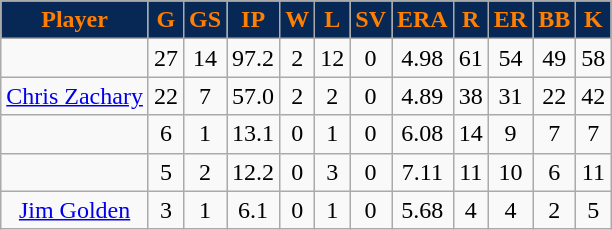<table class="wikitable sortable">
<tr>
<th style="background:#072854; color:#FF7F00">Player</th>
<th style="background:#072854; color:#FF7F00">G</th>
<th style="background:#072854; color:#FF7F00">GS</th>
<th style="background:#072854; color:#FF7F00">IP</th>
<th style="background:#072854; color:#FF7F00">W</th>
<th style="background:#072854; color:#FF7F00">L</th>
<th style="background:#072854; color:#FF7F00">SV</th>
<th style="background:#072854; color:#FF7F00">ERA</th>
<th style="background:#072854; color:#FF7F00">R</th>
<th style="background:#072854; color:#FF7F00">ER</th>
<th style="background:#072854; color:#FF7F00">BB</th>
<th style="background:#072854; color:#FF7F00">K</th>
</tr>
<tr align="center">
<td></td>
<td>27</td>
<td>14</td>
<td>97.2</td>
<td>2</td>
<td>12</td>
<td>0</td>
<td>4.98</td>
<td>61</td>
<td>54</td>
<td>49</td>
<td>58</td>
</tr>
<tr align="center">
<td><a href='#'>Chris Zachary</a></td>
<td>22</td>
<td>7</td>
<td>57.0</td>
<td>2</td>
<td>2</td>
<td>0</td>
<td>4.89</td>
<td>38</td>
<td>31</td>
<td>22</td>
<td>42</td>
</tr>
<tr align="center">
<td></td>
<td>6</td>
<td>1</td>
<td>13.1</td>
<td>0</td>
<td>1</td>
<td>0</td>
<td>6.08</td>
<td>14</td>
<td>9</td>
<td>7</td>
<td>7</td>
</tr>
<tr align="center">
<td></td>
<td>5</td>
<td>2</td>
<td>12.2</td>
<td>0</td>
<td>3</td>
<td>0</td>
<td>7.11</td>
<td>11</td>
<td>10</td>
<td>6</td>
<td>11</td>
</tr>
<tr align="center">
<td><a href='#'>Jim Golden</a></td>
<td>3</td>
<td>1</td>
<td>6.1</td>
<td>0</td>
<td>1</td>
<td>0</td>
<td>5.68</td>
<td>4</td>
<td>4</td>
<td>2</td>
<td>5</td>
</tr>
</table>
